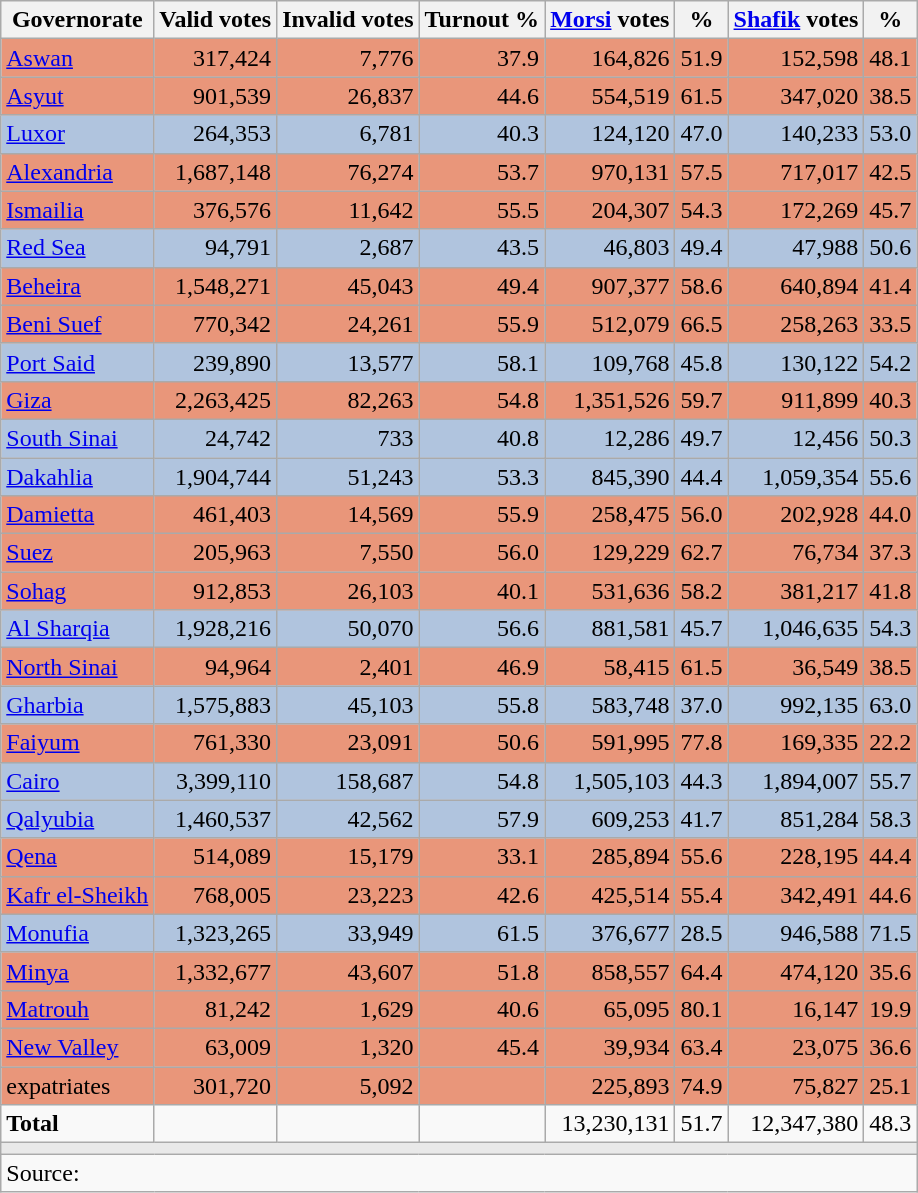<table class="wikitable sortable" style=text-align:right>
<tr>
<th>Governorate</th>
<th>Valid votes</th>
<th>Invalid votes</th>
<th>Turnout %</th>
<th><a href='#'>Morsi</a> votes</th>
<th>%</th>
<th><a href='#'>Shafik</a> votes</th>
<th>%</th>
</tr>
<tr style="background:#E9967A">
<td align=left><a href='#'>Aswan</a></td>
<td>317,424</td>
<td>7,776</td>
<td>37.9</td>
<td>164,826</td>
<td>51.9</td>
<td>152,598</td>
<td>48.1</td>
</tr>
<tr style="background:#E9967A">
<td align=left><a href='#'>Asyut</a></td>
<td>901,539</td>
<td>26,837</td>
<td>44.6</td>
<td>554,519</td>
<td>61.5</td>
<td>347,020</td>
<td>38.5</td>
</tr>
<tr style="background:#B0C4DE">
<td align=left><a href='#'>Luxor</a></td>
<td>264,353</td>
<td>6,781</td>
<td>40.3</td>
<td>124,120</td>
<td>47.0</td>
<td>140,233</td>
<td>53.0</td>
</tr>
<tr style="background:#E9967A">
<td align=left><a href='#'>Alexandria</a></td>
<td>1,687,148</td>
<td>76,274</td>
<td>53.7</td>
<td>970,131</td>
<td>57.5</td>
<td>717,017</td>
<td>42.5</td>
</tr>
<tr style="background:#E9967A">
<td align=left><a href='#'>Ismailia</a></td>
<td>376,576</td>
<td>11,642</td>
<td>55.5</td>
<td>204,307</td>
<td>54.3</td>
<td>172,269</td>
<td>45.7</td>
</tr>
<tr style="background:#B0C4DE">
<td align=left><a href='#'>Red Sea</a></td>
<td>94,791</td>
<td>2,687</td>
<td>43.5</td>
<td>46,803</td>
<td>49.4</td>
<td>47,988</td>
<td>50.6</td>
</tr>
<tr style="background:#E9967A">
<td align=left><a href='#'>Beheira</a></td>
<td>1,548,271</td>
<td>45,043</td>
<td>49.4</td>
<td>907,377</td>
<td>58.6</td>
<td>640,894</td>
<td>41.4</td>
</tr>
<tr style="background:#E9967A">
<td align=left><a href='#'>Beni Suef</a></td>
<td>770,342</td>
<td>24,261</td>
<td>55.9</td>
<td>512,079</td>
<td>66.5</td>
<td>258,263</td>
<td>33.5</td>
</tr>
<tr style="background:#B0C4DE">
<td align=left><a href='#'>Port Said</a></td>
<td>239,890</td>
<td>13,577</td>
<td>58.1</td>
<td>109,768</td>
<td>45.8</td>
<td>130,122</td>
<td>54.2</td>
</tr>
<tr style="background:#E9967A">
<td align=left><a href='#'>Giza</a></td>
<td>2,263,425</td>
<td>82,263</td>
<td>54.8</td>
<td>1,351,526</td>
<td>59.7</td>
<td>911,899</td>
<td>40.3</td>
</tr>
<tr style="background:#B0C4DE">
<td align=left><a href='#'>South Sinai</a></td>
<td>24,742</td>
<td>733</td>
<td>40.8</td>
<td>12,286</td>
<td>49.7</td>
<td>12,456</td>
<td>50.3</td>
</tr>
<tr style="background:#B0C4DE">
<td align=left><a href='#'>Dakahlia</a></td>
<td>1,904,744</td>
<td>51,243</td>
<td>53.3</td>
<td>845,390</td>
<td>44.4</td>
<td>1,059,354</td>
<td>55.6</td>
</tr>
<tr style="background:#E9967A">
<td align=left><a href='#'>Damietta</a></td>
<td>461,403</td>
<td>14,569</td>
<td>55.9</td>
<td>258,475</td>
<td>56.0</td>
<td>202,928</td>
<td>44.0</td>
</tr>
<tr style="background:#E9967A">
<td align=left><a href='#'>Suez</a></td>
<td>205,963</td>
<td>7,550</td>
<td>56.0</td>
<td>129,229</td>
<td>62.7</td>
<td>76,734</td>
<td>37.3</td>
</tr>
<tr style="background:#E9967A">
<td align=left><a href='#'>Sohag</a></td>
<td>912,853</td>
<td>26,103</td>
<td>40.1</td>
<td>531,636</td>
<td>58.2</td>
<td>381,217</td>
<td>41.8</td>
</tr>
<tr style="background:#B0C4DE">
<td align=left><a href='#'>Al Sharqia</a></td>
<td>1,928,216</td>
<td>50,070</td>
<td>56.6</td>
<td>881,581</td>
<td>45.7</td>
<td>1,046,635</td>
<td>54.3</td>
</tr>
<tr style="background:#E9967A">
<td align=left><a href='#'>North Sinai</a></td>
<td>94,964</td>
<td>2,401</td>
<td>46.9</td>
<td>58,415</td>
<td>61.5</td>
<td>36,549</td>
<td>38.5</td>
</tr>
<tr style="background:#B0C4DE">
<td align=left><a href='#'>Gharbia</a></td>
<td>1,575,883</td>
<td>45,103</td>
<td>55.8</td>
<td>583,748</td>
<td>37.0</td>
<td>992,135</td>
<td>63.0</td>
</tr>
<tr style="background:#E9967A">
<td align=left><a href='#'>Faiyum</a></td>
<td>761,330</td>
<td>23,091</td>
<td>50.6</td>
<td>591,995</td>
<td>77.8</td>
<td>169,335</td>
<td>22.2</td>
</tr>
<tr style="background:#B0C4DE">
<td align=left><a href='#'>Cairo</a></td>
<td>3,399,110</td>
<td>158,687</td>
<td>54.8</td>
<td>1,505,103</td>
<td>44.3</td>
<td>1,894,007</td>
<td>55.7</td>
</tr>
<tr style="background:#B0C4DE">
<td align=left><a href='#'>Qalyubia</a></td>
<td>1,460,537</td>
<td>42,562</td>
<td>57.9</td>
<td>609,253</td>
<td>41.7</td>
<td>851,284</td>
<td>58.3</td>
</tr>
<tr style="background:#E9967A">
<td align=left><a href='#'>Qena</a></td>
<td>514,089</td>
<td>15,179</td>
<td>33.1</td>
<td>285,894</td>
<td>55.6</td>
<td>228,195</td>
<td>44.4</td>
</tr>
<tr style="background:#E9967A">
<td align=left><a href='#'>Kafr el-Sheikh</a></td>
<td>768,005</td>
<td>23,223</td>
<td>42.6</td>
<td>425,514</td>
<td>55.4</td>
<td>342,491</td>
<td>44.6</td>
</tr>
<tr style="background:#B0C4DE">
<td align=left><a href='#'>Monufia</a></td>
<td>1,323,265</td>
<td>33,949</td>
<td>61.5</td>
<td>376,677</td>
<td>28.5</td>
<td>946,588</td>
<td>71.5</td>
</tr>
<tr style="background:#E9967A">
<td align=left><a href='#'>Minya</a></td>
<td>1,332,677</td>
<td>43,607</td>
<td>51.8</td>
<td>858,557</td>
<td>64.4</td>
<td>474,120</td>
<td>35.6</td>
</tr>
<tr style="background:#E9967A">
<td align=left><a href='#'>Matrouh</a></td>
<td>81,242</td>
<td>1,629</td>
<td>40.6</td>
<td>65,095</td>
<td>80.1</td>
<td>16,147</td>
<td>19.9</td>
</tr>
<tr style="background:#E9967A">
<td align=left><a href='#'>New Valley</a></td>
<td>63,009</td>
<td>1,320</td>
<td>45.4</td>
<td>39,934</td>
<td>63.4</td>
<td>23,075</td>
<td>36.6</td>
</tr>
<tr style="background:#E9967A">
<td align=left>expatriates</td>
<td>301,720</td>
<td>5,092</td>
<td></td>
<td>225,893</td>
<td>74.9</td>
<td>75,827</td>
<td>25.1</td>
</tr>
<tr class="sortbottom"|style="background:#">
<td align=left><strong>Total</strong></td>
<td></td>
<td></td>
<td></td>
<td>13,230,131</td>
<td>51.7</td>
<td>12,347,380</td>
<td>48.3</td>
</tr>
<tr class="sortbottom">
<td colspan="14" style="background:#e9e9e9;"></td>
</tr>
<tr class="sortbottom">
<td align=left colspan="14" align=left>Source:</td>
</tr>
</table>
